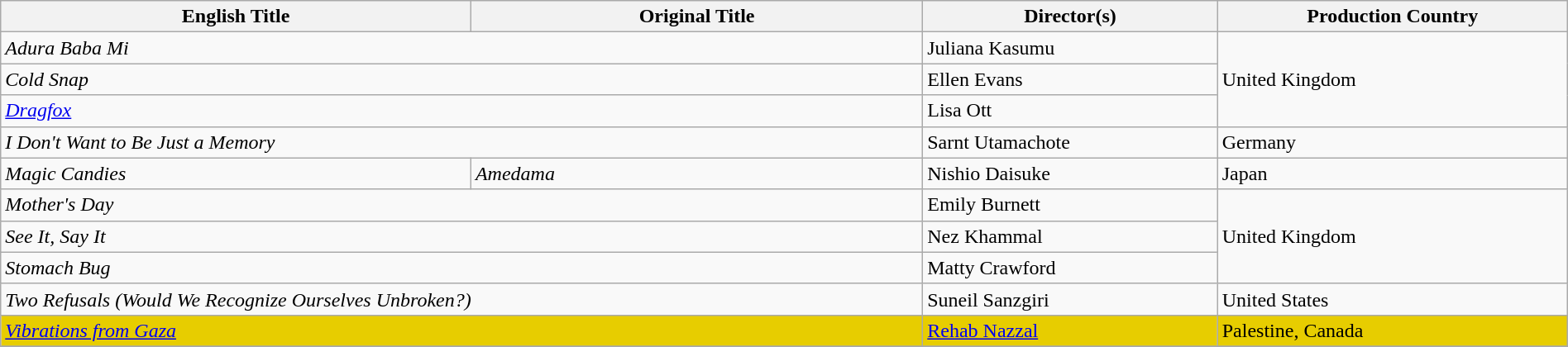<table class="wikitable" style="width:100%; margin-bottom:4px">
<tr>
<th>English Title</th>
<th>Original Title</th>
<th>Director(s)</th>
<th>Production Country</th>
</tr>
<tr>
<td colspan="2"><em>Adura Baba Mi</em></td>
<td>Juliana Kasumu</td>
<td rowspan="3">United Kingdom</td>
</tr>
<tr>
<td colspan="2"><em>Cold Snap</em></td>
<td>Ellen Evans</td>
</tr>
<tr>
<td colspan="2"><em><a href='#'>Dragfox</a></em></td>
<td>Lisa Ott</td>
</tr>
<tr>
<td colspan="2"><em>I Don't Want to Be Just a Memory</em></td>
<td>Sarnt Utamachote</td>
<td>Germany</td>
</tr>
<tr>
<td><em>Magic Candies</em></td>
<td><em>Amedama</em></td>
<td>Nishio Daisuke</td>
<td>Japan</td>
</tr>
<tr>
<td colspan="2"><em>Mother's Day</em></td>
<td>Emily Burnett</td>
<td rowspan="3">United Kingdom</td>
</tr>
<tr>
<td colspan="2"><em>See It, Say It</em></td>
<td>Nez Khammal</td>
</tr>
<tr>
<td colspan="2"><em>Stomach Bug</em></td>
<td>Matty Crawford</td>
</tr>
<tr>
<td colspan="2"><em>Two Refusals (Would We Recognize Ourselves Unbroken?)</em></td>
<td>Suneil Sanzgiri</td>
<td>United States</td>
</tr>
<tr style="background:#E7CD00;">
<td colspan="2"><em><a href='#'>Vibrations from Gaza</a></em></td>
<td><a href='#'>Rehab Nazzal</a></td>
<td>Palestine, Canada</td>
</tr>
<tr>
</tr>
</table>
